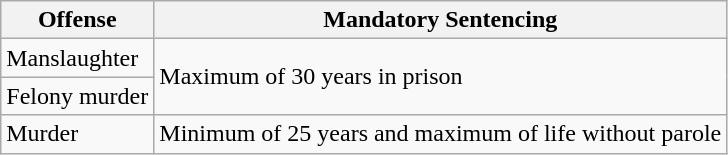<table class="wikitable">
<tr>
<th>Offense</th>
<th>Mandatory Sentencing</th>
</tr>
<tr>
<td>Manslaughter</td>
<td rowspan="2">Maximum of 30 years in prison</td>
</tr>
<tr>
<td>Felony murder</td>
</tr>
<tr>
<td>Murder</td>
<td>Minimum of 25 years and maximum of life without parole</td>
</tr>
</table>
